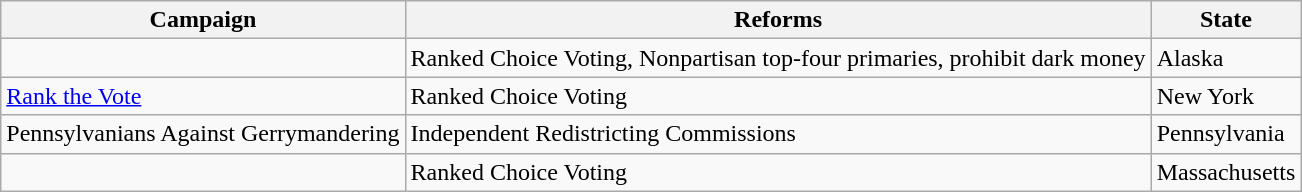<table class="wikitable">
<tr>
<th>Campaign</th>
<th>Reforms</th>
<th>State</th>
</tr>
<tr>
<td></td>
<td>Ranked Choice Voting, Nonpartisan top-four primaries, prohibit dark money</td>
<td>Alaska</td>
</tr>
<tr>
<td><a href='#'>Rank the Vote</a> </td>
<td>Ranked Choice Voting</td>
<td>New York</td>
</tr>
<tr>
<td>Pennsylvanians Against Gerrymandering</td>
<td>Independent Redistricting Commissions</td>
<td>Pennsylvania</td>
</tr>
<tr>
<td></td>
<td>Ranked Choice Voting</td>
<td>Massachusetts</td>
</tr>
</table>
